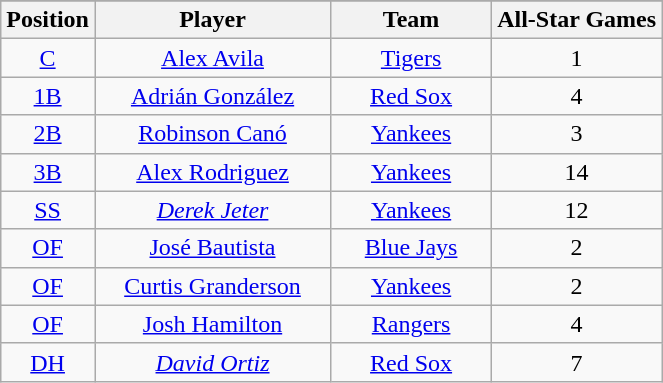<table class="wikitable" style="text-align:center;">
<tr>
</tr>
<tr>
<th>Position</th>
<th style="width:150px;">Player</th>
<th style="width:100px;">Team</th>
<th>All-Star Games</th>
</tr>
<tr>
<td><a href='#'>C</a></td>
<td><a href='#'>Alex Avila</a></td>
<td><a href='#'>Tigers</a></td>
<td>1</td>
</tr>
<tr>
<td><a href='#'>1B</a></td>
<td><a href='#'>Adrián González</a></td>
<td><a href='#'>Red Sox</a></td>
<td>4</td>
</tr>
<tr>
<td><a href='#'>2B</a></td>
<td><a href='#'>Robinson Canó</a></td>
<td><a href='#'>Yankees</a></td>
<td>3</td>
</tr>
<tr>
<td><a href='#'>3B</a></td>
<td><a href='#'>Alex Rodriguez</a></td>
<td><a href='#'>Yankees</a></td>
<td>14</td>
</tr>
<tr>
<td><a href='#'>SS</a></td>
<td><em><a href='#'>Derek Jeter</a></em></td>
<td><a href='#'>Yankees</a></td>
<td>12</td>
</tr>
<tr>
<td><a href='#'>OF</a></td>
<td><a href='#'>José Bautista</a></td>
<td><a href='#'>Blue Jays</a></td>
<td>2</td>
</tr>
<tr>
<td><a href='#'>OF</a></td>
<td><a href='#'>Curtis Granderson</a></td>
<td><a href='#'>Yankees</a></td>
<td>2</td>
</tr>
<tr>
<td><a href='#'>OF</a></td>
<td><a href='#'>Josh Hamilton</a></td>
<td><a href='#'>Rangers</a></td>
<td>4</td>
</tr>
<tr>
<td><a href='#'>DH</a></td>
<td><em><a href='#'>David Ortiz</a></em></td>
<td><a href='#'>Red Sox</a></td>
<td>7</td>
</tr>
</table>
